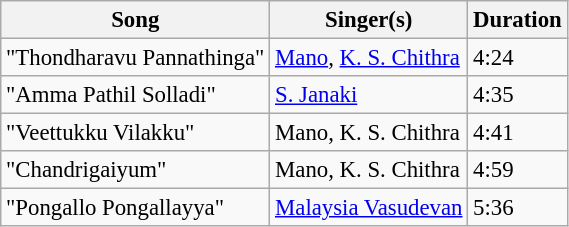<table class="wikitable" style="font-size:95%;">
<tr>
<th>Song</th>
<th>Singer(s)</th>
<th>Duration</th>
</tr>
<tr>
<td>"Thondharavu Pannathinga"</td>
<td><a href='#'>Mano</a>, <a href='#'>K. S. Chithra</a></td>
<td>4:24</td>
</tr>
<tr>
<td>"Amma Pathil Solladi"</td>
<td><a href='#'>S. Janaki</a></td>
<td>4:35</td>
</tr>
<tr>
<td>"Veettukku Vilakku"</td>
<td>Mano, K. S. Chithra</td>
<td>4:41</td>
</tr>
<tr>
<td>"Chandrigaiyum"</td>
<td>Mano, K. S. Chithra</td>
<td>4:59</td>
</tr>
<tr>
<td>"Pongallo Pongallayya"</td>
<td><a href='#'>Malaysia Vasudevan</a></td>
<td>5:36</td>
</tr>
</table>
